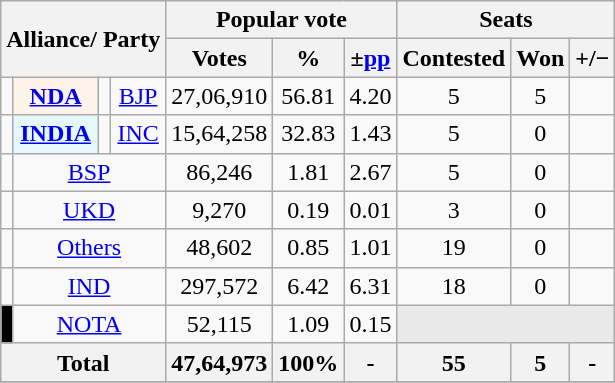<table class="wikitable sortable" style="text-align:center;">
<tr>
<th colspan="4" rowspan="2">Alliance/ Party</th>
<th colspan="3">Popular vote</th>
<th colspan="3">Seats</th>
</tr>
<tr>
<th>Votes</th>
<th>%</th>
<th>±<a href='#'>pp</a></th>
<th>Contested</th>
<th>Won</th>
<th><strong>+/−</strong></th>
</tr>
<tr>
<td></td>
<th style="background:#fef3e8"><a href='#'>NDA</a></th>
<td></td>
<td><a href='#'>BJP</a></td>
<td>27,06,910</td>
<td>56.81</td>
<td>4.20</td>
<td>5</td>
<td>5</td>
<td></td>
</tr>
<tr>
<td></td>
<th style="background:#E5F8FF"><a href='#'>INDIA</a></th>
<td></td>
<td><a href='#'>INC</a></td>
<td>15,64,258</td>
<td>32.83</td>
<td>1.43</td>
<td>5</td>
<td>0</td>
<td></td>
</tr>
<tr>
<td></td>
<td colspan="3"><a href='#'>BSP</a></td>
<td>86,246</td>
<td>1.81</td>
<td>2.67</td>
<td>5</td>
<td>0</td>
<td></td>
</tr>
<tr>
<td></td>
<td colspan="3"><a href='#'>UKD</a></td>
<td>9,270</td>
<td>0.19</td>
<td>0.01</td>
<td>3</td>
<td>0</td>
<td></td>
</tr>
<tr>
<td></td>
<td colspan="3"><a href='#'>Others</a></td>
<td>48,602</td>
<td>0.85</td>
<td>1.01</td>
<td>19</td>
<td>0</td>
<td></td>
</tr>
<tr>
<td></td>
<td colspan="3"><a href='#'>IND</a></td>
<td>297,572</td>
<td>6.42</td>
<td>6.31</td>
<td>18</td>
<td>0</td>
<td></td>
</tr>
<tr>
<td bgcolor="Black"></td>
<td colspan="3"><a href='#'>NOTA</a></td>
<td>52,115</td>
<td>1.09</td>
<td>0.15</td>
<th colspan="3" style="background-color:#E9E9E9"></th>
</tr>
<tr>
<th colspan="4">Total</th>
<th>47,64,973</th>
<th>100%</th>
<th>-</th>
<th>55</th>
<th>5</th>
<th>-</th>
</tr>
<tr>
</tr>
</table>
